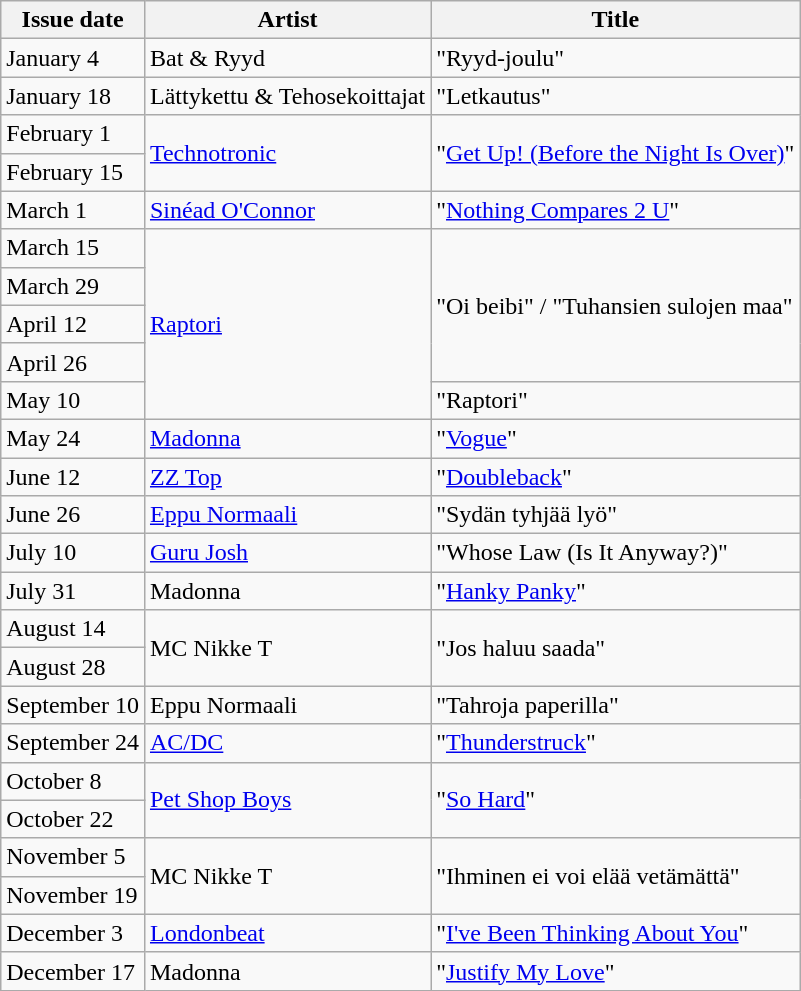<table class="wikitable" style="margin: 0 0 0 0;">
<tr>
<th>Issue date</th>
<th>Artist</th>
<th>Title</th>
</tr>
<tr>
<td>January 4</td>
<td>Bat & Ryyd</td>
<td>"Ryyd-joulu"</td>
</tr>
<tr>
<td>January 18</td>
<td>Lättykettu & Tehosekoittajat</td>
<td>"Letkautus"</td>
</tr>
<tr>
<td>February 1</td>
<td rowspan=2><a href='#'>Technotronic</a></td>
<td rowspan=2>"<a href='#'>Get Up! (Before the Night Is Over)</a>"</td>
</tr>
<tr>
<td>February 15</td>
</tr>
<tr>
<td>March 1</td>
<td><a href='#'>Sinéad O'Connor</a></td>
<td>"<a href='#'>Nothing Compares 2 U</a>"</td>
</tr>
<tr>
<td>March 15</td>
<td rowspan=5><a href='#'>Raptori</a></td>
<td rowspan=4>"Oi beibi" / "Tuhansien sulojen maa"</td>
</tr>
<tr>
<td>March 29</td>
</tr>
<tr>
<td>April 12</td>
</tr>
<tr>
<td>April 26</td>
</tr>
<tr>
<td>May 10</td>
<td>"Raptori"</td>
</tr>
<tr>
<td>May 24</td>
<td><a href='#'>Madonna</a></td>
<td>"<a href='#'>Vogue</a>"</td>
</tr>
<tr>
<td>June 12</td>
<td><a href='#'>ZZ Top</a></td>
<td>"<a href='#'>Doubleback</a>"</td>
</tr>
<tr>
<td>June 26</td>
<td><a href='#'>Eppu Normaali</a></td>
<td>"Sydän tyhjää lyö"</td>
</tr>
<tr>
<td>July 10</td>
<td><a href='#'>Guru Josh</a></td>
<td>"Whose Law (Is It Anyway?)"</td>
</tr>
<tr>
<td>July 31</td>
<td>Madonna</td>
<td>"<a href='#'>Hanky Panky</a>"</td>
</tr>
<tr>
<td>August 14</td>
<td rowspan=2>MC Nikke T</td>
<td rowspan=2>"Jos haluu saada"</td>
</tr>
<tr>
<td>August 28</td>
</tr>
<tr>
<td>September 10</td>
<td>Eppu Normaali</td>
<td>"Tahroja paperilla"</td>
</tr>
<tr>
<td>September 24</td>
<td><a href='#'>AC/DC</a></td>
<td>"<a href='#'>Thunderstruck</a>"</td>
</tr>
<tr>
<td>October 8</td>
<td rowspan=2><a href='#'>Pet Shop Boys</a></td>
<td rowspan=2>"<a href='#'>So Hard</a>"</td>
</tr>
<tr>
<td>October 22</td>
</tr>
<tr>
<td>November 5</td>
<td rowspan=2>MC Nikke T</td>
<td rowspan=2>"Ihminen ei voi elää vetämättä"</td>
</tr>
<tr>
<td>November 19</td>
</tr>
<tr>
<td>December 3</td>
<td><a href='#'>Londonbeat</a></td>
<td>"<a href='#'>I've Been Thinking About You</a>"</td>
</tr>
<tr>
<td>December 17</td>
<td>Madonna</td>
<td>"<a href='#'>Justify My Love</a>"</td>
</tr>
</table>
